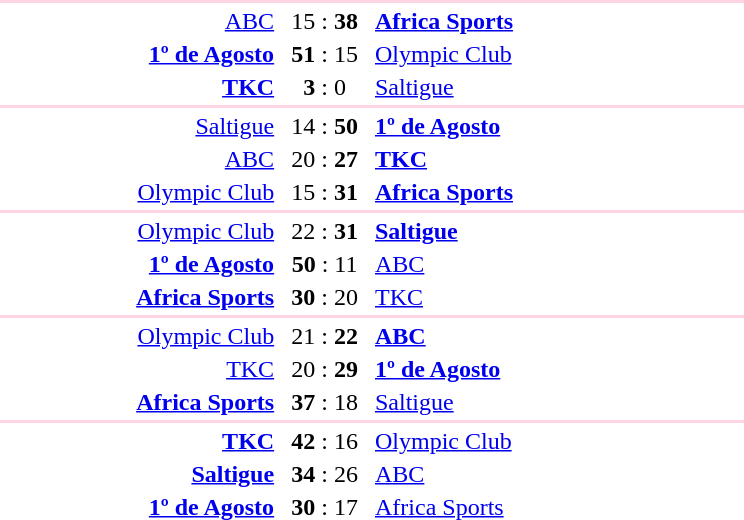<table style="text-align:center" width=500>
<tr>
<th width=30%></th>
<th width=10%></th>
<th width=30%></th>
<th width=10%></th>
</tr>
<tr align="left" bgcolor=#ffd4e4>
<td colspan=4></td>
</tr>
<tr>
<td align="right"><a href='#'>ABC</a> </td>
<td>15 : <strong>38</strong></td>
<td align=left> <strong><a href='#'>Africa Sports</a></strong></td>
</tr>
<tr>
<td align="right"><strong><a href='#'>1º de Agosto</a></strong> </td>
<td><strong>51</strong> : 15</td>
<td align=left> <a href='#'>Olympic Club</a></td>
</tr>
<tr>
<td align="right"><strong><a href='#'>TKC</a></strong> </td>
<td><strong>3</strong> : 0</td>
<td align=left> <a href='#'>Saltigue</a></td>
</tr>
<tr align="left" bgcolor=#ffd4e4>
<td colspan=4></td>
</tr>
<tr>
<td align="right"><a href='#'>Saltigue</a> </td>
<td>14 : <strong>50</strong></td>
<td align=left> <strong><a href='#'>1º de Agosto</a></strong></td>
</tr>
<tr>
<td align="right"><a href='#'>ABC</a> </td>
<td>20 : <strong>27</strong></td>
<td align=left> <strong><a href='#'>TKC</a></strong></td>
</tr>
<tr>
<td align="right"><a href='#'>Olympic Club</a> </td>
<td>15 : <strong>31</strong></td>
<td align=left> <strong><a href='#'>Africa Sports</a></strong></td>
</tr>
<tr align="left" bgcolor=#ffd4e4>
<td colspan=4></td>
</tr>
<tr>
<td align="right"><a href='#'>Olympic Club</a> </td>
<td>22 : <strong>31</strong></td>
<td align=left> <strong><a href='#'>Saltigue</a></strong></td>
</tr>
<tr>
<td align="right"><strong><a href='#'>1º de Agosto</a></strong> </td>
<td><strong>50</strong> : 11</td>
<td align=left> <a href='#'>ABC</a></td>
</tr>
<tr>
<td align="right"><strong><a href='#'>Africa Sports</a></strong> </td>
<td><strong>30</strong> : 20</td>
<td align=left> <a href='#'>TKC</a></td>
</tr>
<tr align="left" bgcolor=#ffd4e4>
<td colspan=4></td>
</tr>
<tr>
<td align="right"><a href='#'>Olympic Club</a> </td>
<td>21 : <strong>22</strong></td>
<td align=left> <strong><a href='#'>ABC</a></strong></td>
</tr>
<tr>
<td align="right"><a href='#'>TKC</a> </td>
<td>20 : <strong>29</strong></td>
<td align=left> <strong><a href='#'>1º de Agosto</a></strong></td>
</tr>
<tr>
<td align="right"><strong><a href='#'>Africa Sports</a></strong> </td>
<td><strong>37</strong> : 18</td>
<td align=left> <a href='#'>Saltigue</a></td>
</tr>
<tr align="left" bgcolor=#ffd4e4>
<td colspan=4></td>
</tr>
<tr>
<td align="right"><strong><a href='#'>TKC</a></strong> </td>
<td><strong>42</strong> : 16</td>
<td align=left> <a href='#'>Olympic Club</a></td>
</tr>
<tr>
<td align="right"><strong><a href='#'>Saltigue</a></strong> </td>
<td><strong>34</strong> : 26</td>
<td align=left> <a href='#'>ABC</a></td>
</tr>
<tr>
<td align="right"><strong><a href='#'>1º de Agosto</a></strong> </td>
<td><strong>30</strong> : 17</td>
<td align=left> <a href='#'>Africa Sports</a></td>
</tr>
</table>
